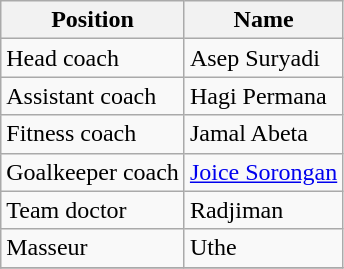<table class="wikitable">
<tr>
<th>Position</th>
<th>Name</th>
</tr>
<tr>
<td>Head coach</td>
<td> Asep Suryadi</td>
</tr>
<tr>
<td>Assistant coach</td>
<td> Hagi Permana</td>
</tr>
<tr>
<td>Fitness coach</td>
<td> Jamal Abeta</td>
</tr>
<tr>
<td>Goalkeeper coach</td>
<td> <a href='#'>Joice Sorongan</a></td>
</tr>
<tr>
<td>Team doctor</td>
<td> Radjiman</td>
</tr>
<tr>
<td>Masseur</td>
<td> Uthe</td>
</tr>
<tr>
</tr>
</table>
